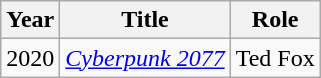<table class="wikitable">
<tr>
<th>Year</th>
<th>Title</th>
<th>Role</th>
</tr>
<tr>
<td>2020</td>
<td><em><a href='#'>Cyberpunk 2077</a></em></td>
<td>Ted Fox</td>
</tr>
</table>
